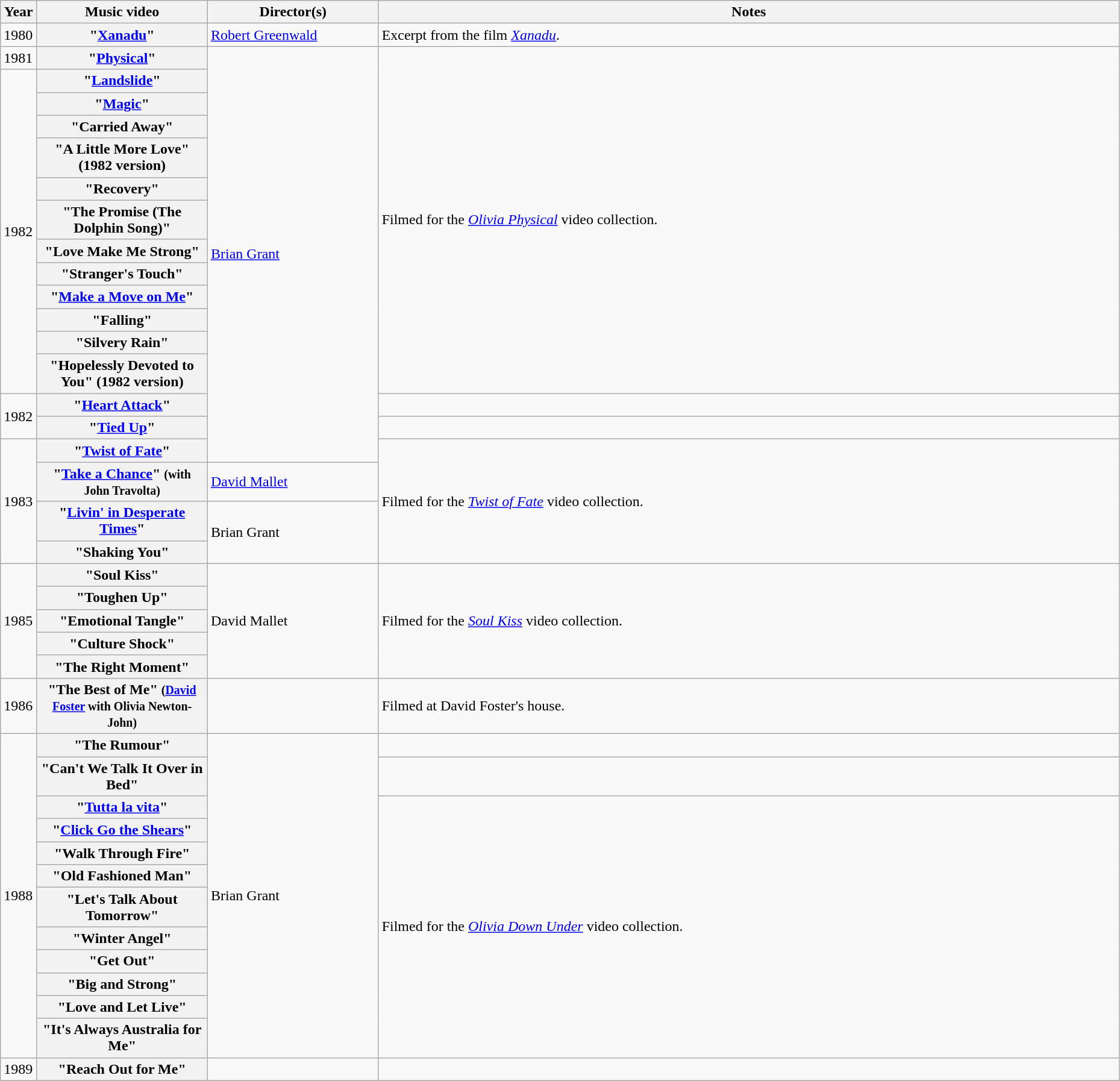<table class="wikitable plainrowheaders" width=98%>
<tr>
<th scope="col" width=3%>Year</th>
<th scope="col" width=15%>Music video</th>
<th scope="col" width=15%>Director(s)</th>
<th scope="col" width=65%>Notes</th>
</tr>
<tr>
<td>1980</td>
<th scope="row">"<a href='#'>Xanadu</a>"</th>
<td><a href='#'>Robert Greenwald</a></td>
<td>Excerpt from the film <em><a href='#'>Xanadu</a></em>.</td>
</tr>
<tr>
<td>1981</td>
<th scope="row">"<a href='#'>Physical</a>"</th>
<td rowspan="16"><a href='#'>Brian Grant</a></td>
<td rowspan="13">Filmed for the <em><a href='#'>Olivia Physical</a></em> video collection.</td>
</tr>
<tr>
<td rowspan="12">1982</td>
<th scope="row">"<a href='#'>Landslide</a>"</th>
</tr>
<tr>
<th scope="row">"<a href='#'>Magic</a>"</th>
</tr>
<tr>
<th scope="row">"Carried Away"</th>
</tr>
<tr>
<th scope="row">"A Little More Love" (1982 version)</th>
</tr>
<tr>
<th scope="row">"Recovery"</th>
</tr>
<tr>
<th scope="row">"The Promise (The Dolphin Song)"</th>
</tr>
<tr>
<th scope="row">"Love Make Me Strong"</th>
</tr>
<tr>
<th scope="row">"Stranger's Touch"</th>
</tr>
<tr>
<th scope="row">"<a href='#'>Make a Move on Me</a>"</th>
</tr>
<tr>
<th scope="row">"Falling"</th>
</tr>
<tr>
<th scope="row">"Silvery Rain"</th>
</tr>
<tr>
<th scope="row">"Hopelessly Devoted to You" (1982 version)</th>
</tr>
<tr>
<td rowspan="2">1982</td>
<th scope="row">"<a href='#'>Heart Attack</a>"</th>
<td></td>
</tr>
<tr>
<th scope="row">"<a href='#'>Tied Up</a>"</th>
<td></td>
</tr>
<tr>
<td rowspan="4">1983</td>
<th scope="row">"<a href='#'>Twist of Fate</a>"</th>
<td rowspan="4">Filmed for the <em><a href='#'>Twist of Fate</a></em> video collection.</td>
</tr>
<tr>
<th scope="row">"<a href='#'>Take a Chance</a>" <small>(with John Travolta)</small></th>
<td><a href='#'>David Mallet</a></td>
</tr>
<tr>
<th scope="row">"<a href='#'>Livin' in Desperate Times</a>"</th>
<td rowspan="2">Brian Grant</td>
</tr>
<tr>
<th scope="row">"Shaking You"</th>
</tr>
<tr>
<td rowspan="5">1985</td>
<th scope="row">"Soul Kiss"</th>
<td rowspan="5">David Mallet</td>
<td rowspan="5">Filmed for the <em><a href='#'>Soul Kiss</a></em> video collection.</td>
</tr>
<tr>
<th scope="row">"Toughen Up"</th>
</tr>
<tr>
<th scope="row">"Emotional Tangle"</th>
</tr>
<tr>
<th scope="row">"Culture Shock"</th>
</tr>
<tr>
<th scope="row">"The Right Moment"</th>
</tr>
<tr>
<td>1986</td>
<th scope="row">"The Best of Me" <small>(<a href='#'>David Foster</a> with Olivia Newton-John)</small></th>
<td></td>
<td>Filmed at David Foster's house.</td>
</tr>
<tr>
<td rowspan="12">1988</td>
<th scope="row">"The Rumour"</th>
<td rowspan="12">Brian Grant</td>
<td></td>
</tr>
<tr>
<th scope="row">"Can't We Talk It Over in Bed"</th>
<td></td>
</tr>
<tr>
<th scope="row">"<a href='#'>Tutta la vita</a>"</th>
<td rowspan="10">Filmed for the <em><a href='#'>Olivia Down Under</a></em> video collection.</td>
</tr>
<tr>
<th scope="row">"<a href='#'>Click Go the Shears</a>"</th>
</tr>
<tr>
<th scope="row">"Walk Through Fire"</th>
</tr>
<tr>
<th scope="row">"Old Fashioned Man"</th>
</tr>
<tr>
<th scope="row">"Let's Talk About Tomorrow"</th>
</tr>
<tr>
<th scope="row">"Winter Angel"</th>
</tr>
<tr>
<th scope="row">"Get Out"</th>
</tr>
<tr>
<th scope="row">"Big and Strong"</th>
</tr>
<tr>
<th scope="row">"Love and Let Live"</th>
</tr>
<tr>
<th scope="row">"It's Always Australia for Me"</th>
</tr>
<tr>
<td>1989</td>
<th scope="row">"Reach Out for Me"</th>
<td></td>
<td></td>
</tr>
</table>
